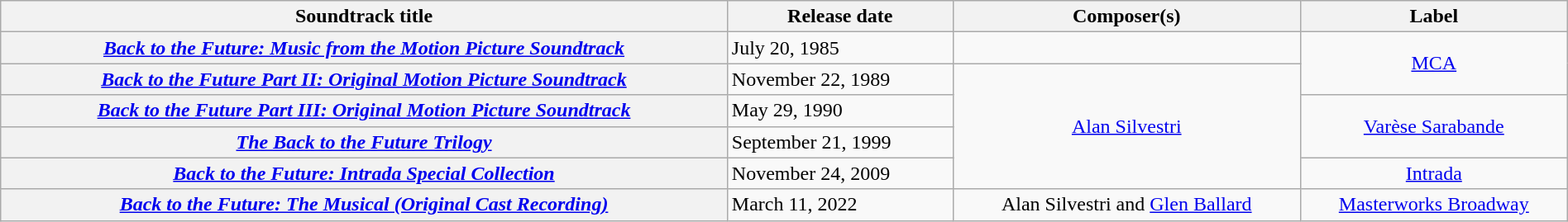<table class="wikitable plainrowheaders" style="text-align:center; width:100%;">
<tr>
<th>Soundtrack title</th>
<th>Release date</th>
<th>Composer(s)</th>
<th>Label</th>
</tr>
<tr>
<th scope="row"><em><a href='#'>Back to the Future: Music from the Motion Picture Soundtrack</a></em></th>
<td style="text-align:left">July 20, 1985</td>
<td></td>
<td rowspan="2"><a href='#'>MCA</a></td>
</tr>
<tr>
<th scope="row"><em><a href='#'>Back to the Future Part II: Original Motion Picture Soundtrack</a></em></th>
<td style="text-align:left">November 22, 1989</td>
<td rowspan="4"><a href='#'>Alan Silvestri</a></td>
</tr>
<tr>
<th scope="row"><em><a href='#'>Back to the Future Part III: Original Motion Picture Soundtrack</a></em></th>
<td style="text-align:left">May 29, 1990</td>
<td rowspan="2"><a href='#'>Varèse Sarabande</a></td>
</tr>
<tr>
<th scope="row"><em><a href='#'>The Back to the Future Trilogy</a></em></th>
<td style="text-align:left">September 21, 1999</td>
</tr>
<tr>
<th scope="row"><em><a href='#'>Back to the Future: Intrada Special Collection</a></em></th>
<td style="text-align:left">November 24, 2009</td>
<td><a href='#'>Intrada</a></td>
</tr>
<tr>
<th scope="row"><em><a href='#'>Back to the Future: The Musical (Original Cast Recording)</a></em></th>
<td style="text-align:left">March 11, 2022</td>
<td>Alan Silvestri and <a href='#'>Glen Ballard</a></td>
<td><a href='#'>Masterworks Broadway</a></td>
</tr>
</table>
